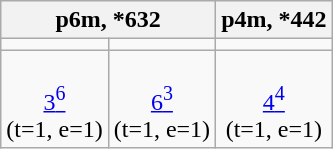<table class="wikitable">
<tr>
<th colspan=2>p6m, *632</th>
<th>p4m, *442</th>
</tr>
<tr align=center>
<td></td>
<td></td>
<td></td>
</tr>
<tr align=center>
<td><br><a href='#'>3<sup>6</sup></a><br>(t=1, e=1)</td>
<td><br><a href='#'>6<sup>3</sup></a><br>(t=1, e=1)</td>
<td><br><a href='#'>4<sup>4</sup></a><br>(t=1, e=1)</td>
</tr>
</table>
